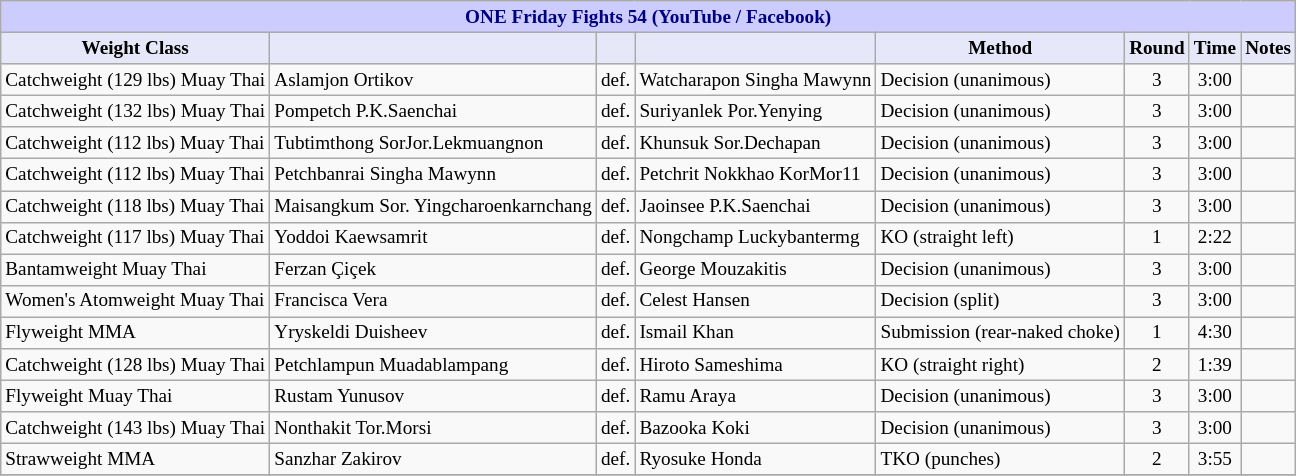<table class="wikitable" style="font-size: 80%;">
<tr>
<th colspan="8" style="background-color: #ccf; color: #000080; text-align: center;"><strong>ONE Friday Fights 54 (YouTube / Facebook)</strong></th>
</tr>
<tr>
<th colspan="1" style="background-color: #E6E8FA; color: #000000; text-align: center;">Weight Class</th>
<th colspan="1" style="background-color: #E6E8FA; color: #000000; text-align: center;"></th>
<th colspan="1" style="background-color: #E6E8FA; color: #000000; text-align: center;"></th>
<th colspan="1" style="background-color: #E6E8FA; color: #000000; text-align: center;"></th>
<th colspan="1" style="background-color: #E6E8FA; color: #000000; text-align: center;">Method</th>
<th colspan="1" style="background-color: #E6E8FA; color: #000000; text-align: center;">Round</th>
<th colspan="1" style="background-color: #E6E8FA; color: #000000; text-align: center;">Time</th>
<th colspan="1" style="background-color: #E6E8FA; color: #000000; text-align: center;">Notes</th>
</tr>
<tr>
<td>Catchweight (129 lbs) Muay Thai</td>
<td> Aslamjon Ortikov</td>
<td>def.</td>
<td> Watcharapon Singha Mawynn</td>
<td>Decision (unanimous)</td>
<td align=center>3</td>
<td align=center>3:00</td>
<td></td>
</tr>
<tr>
<td>Catchweight (132 lbs) Muay Thai</td>
<td> Pompetch P.K.Saenchai</td>
<td>def.</td>
<td> Suriyanlek Por.Yenying</td>
<td>Decision (unanimous)</td>
<td align=center>3</td>
<td align=center>3:00</td>
<td></td>
</tr>
<tr>
<td>Catchweight (112 lbs) Muay Thai</td>
<td> Tubtimthong SorJor.Lekmuangnon</td>
<td>def.</td>
<td> Khunsuk Sor.Dechapan</td>
<td>Decision (unanimous)</td>
<td align=center>3</td>
<td align=center>3:00</td>
<td></td>
</tr>
<tr>
<td>Catchweight (112 lbs) Muay Thai</td>
<td> Petchbanrai Singha Mawynn</td>
<td>def.</td>
<td> Petchrit Nokkhao KorMor11</td>
<td>Decision (unanimous)</td>
<td align=center>3</td>
<td align=center>3:00</td>
<td></td>
</tr>
<tr>
<td>Catchweight (118 lbs) Muay Thai</td>
<td> Maisangkum Sor. Yingcharoenkarnchang</td>
<td>def.</td>
<td> Jaoinsee P.K.Saenchai</td>
<td>Decision (unanimous)</td>
<td align=center>3</td>
<td align=center>3:00</td>
<td></td>
</tr>
<tr>
<td>Catchweight (117 lbs) Muay Thai</td>
<td> Yoddoi Kaewsamrit</td>
<td>def.</td>
<td> Nongchamp Luckybantermg</td>
<td>KO (straight left)</td>
<td align=center>1</td>
<td align=center>2:22</td>
<td></td>
</tr>
<tr>
<td>Bantamweight Muay Thai</td>
<td> Ferzan Çiçek</td>
<td>def.</td>
<td> George Mouzakitis</td>
<td>Decision (unanimous)</td>
<td align=center>3</td>
<td align=center>3:00</td>
<td></td>
</tr>
<tr>
<td>Women's Atomweight Muay Thai</td>
<td> Francisca Vera</td>
<td>def.</td>
<td> Celest Hansen</td>
<td>Decision (split)</td>
<td align=center>3</td>
<td align=center>3:00</td>
<td></td>
</tr>
<tr>
<td>Flyweight MMA</td>
<td> Yryskeldi Duisheev</td>
<td>def.</td>
<td> Ismail Khan</td>
<td>Submission (rear-naked choke)</td>
<td align=center>1</td>
<td align=center>4:30</td>
<td></td>
</tr>
<tr>
<td>Catchweight (128 lbs) Muay Thai</td>
<td> Petchlampun Muadablampang</td>
<td>def.</td>
<td> Hiroto Sameshima</td>
<td>KO (straight right)</td>
<td align=center>2</td>
<td align=center>1:39</td>
<td></td>
</tr>
<tr>
<td>Flyweight Muay Thai</td>
<td> Rustam Yunusov</td>
<td>def.</td>
<td> Ramu Araya</td>
<td>Decision (unanimous)</td>
<td align=center>3</td>
<td align=center>3:00</td>
<td></td>
</tr>
<tr>
<td>Catchweight (143 lbs) Muay Thai</td>
<td> Nonthakit Tor.Morsi</td>
<td>def.</td>
<td> Bazooka Koki</td>
<td>Decision (unanimous)</td>
<td align=center>3</td>
<td align=center>3:00</td>
<td></td>
</tr>
<tr>
<td>Strawweight MMA</td>
<td> Sanzhar Zakirov</td>
<td>def.</td>
<td> Ryosuke Honda</td>
<td>TKO (punches)</td>
<td align=center>2</td>
<td align=center>3:55</td>
<td></td>
</tr>
<tr>
</tr>
</table>
